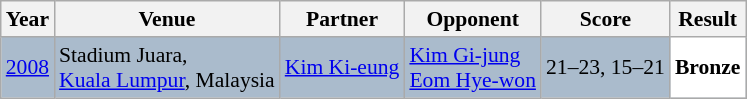<table class="sortable wikitable" style="font-size: 90%;">
<tr>
<th>Year</th>
<th>Venue</th>
<th>Partner</th>
<th>Opponent</th>
<th>Score</th>
<th>Result</th>
</tr>
<tr style="background:#AABBCC">
<td align="center"><a href='#'>2008</a></td>
<td align="left">Stadium Juara,<br><a href='#'>Kuala Lumpur</a>, Malaysia</td>
<td align="left"> <a href='#'>Kim Ki-eung</a></td>
<td align="left"> <a href='#'>Kim Gi-jung</a><br> <a href='#'>Eom Hye-won</a></td>
<td align="left">21–23, 15–21</td>
<td style="text-align:left; background:white"> <strong>Bronze</strong></td>
</tr>
</table>
